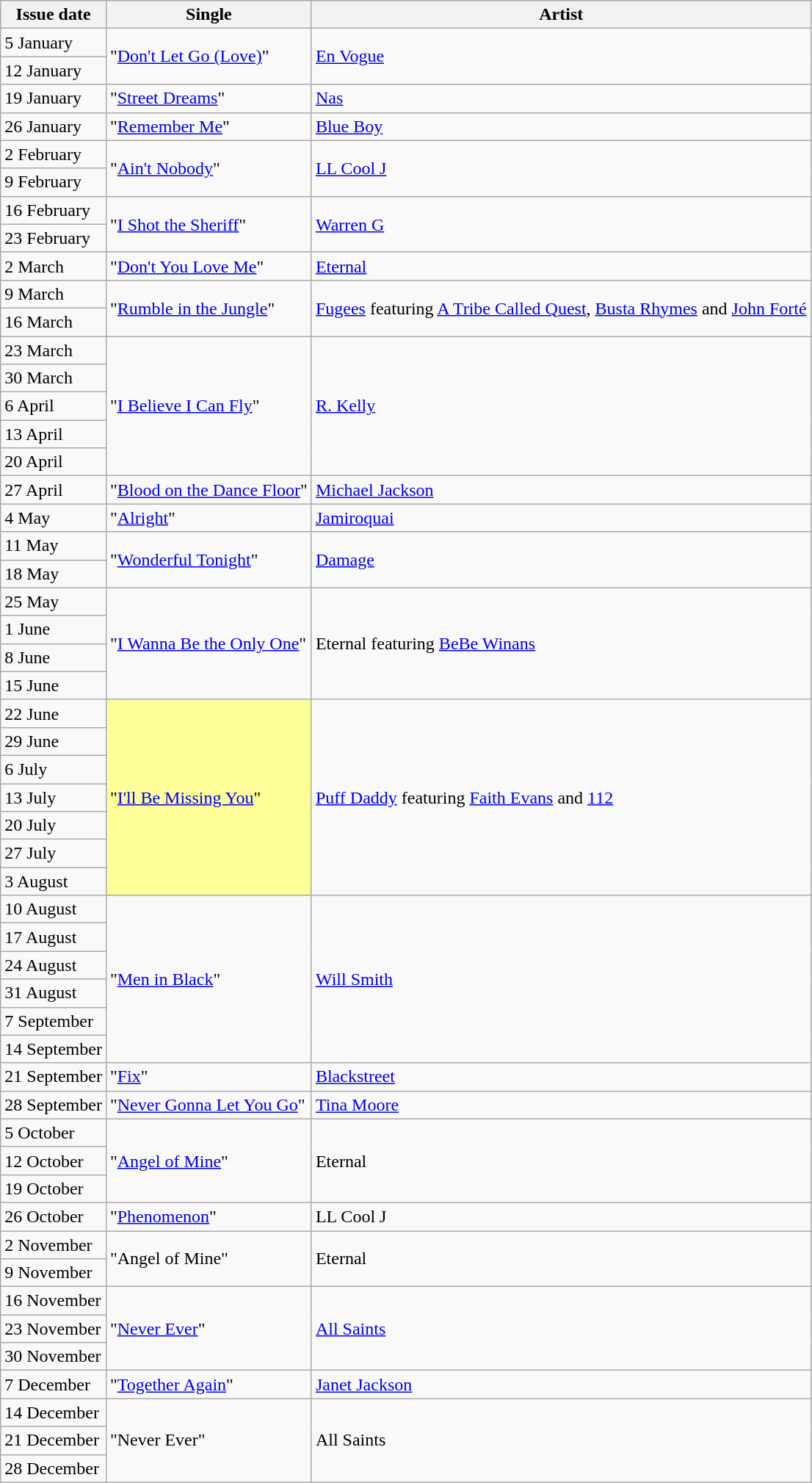<table class="wikitable plainrowheaders">
<tr>
<th scope=col>Issue date</th>
<th scope=col>Single</th>
<th scope=col>Artist</th>
</tr>
<tr>
<td>5 January</td>
<td rowspan="2">"<a href='#'>Don't Let Go (Love)</a>"</td>
<td rowspan="2"><a href='#'>En Vogue</a></td>
</tr>
<tr>
<td>12 January</td>
</tr>
<tr>
<td>19 January</td>
<td>"<a href='#'>Street Dreams</a>"</td>
<td><a href='#'>Nas</a></td>
</tr>
<tr>
<td>26 January</td>
<td>"<a href='#'>Remember Me</a>"</td>
<td><a href='#'>Blue Boy</a></td>
</tr>
<tr>
<td>2 February </td>
<td rowspan="2">"<a href='#'>Ain't Nobody</a>"</td>
<td rowspan="2"><a href='#'>LL Cool J</a></td>
</tr>
<tr>
<td>9 February</td>
</tr>
<tr>
<td>16 February</td>
<td rowspan="2">"<a href='#'>I Shot the Sheriff</a>"</td>
<td rowspan="2"><a href='#'>Warren G</a></td>
</tr>
<tr>
<td>23 February</td>
</tr>
<tr>
<td>2 March</td>
<td>"<a href='#'>Don't You Love Me</a>"</td>
<td><a href='#'>Eternal</a></td>
</tr>
<tr>
<td>9 March</td>
<td rowspan="2">"<a href='#'>Rumble in the Jungle</a>"</td>
<td rowspan="2"><a href='#'>Fugees</a> featuring <a href='#'>A Tribe Called Quest</a>, <a href='#'>Busta Rhymes</a> and <a href='#'>John Forté</a></td>
</tr>
<tr>
<td>16 March</td>
</tr>
<tr>
<td>23 March</td>
<td rowspan="5">"<a href='#'>I Believe I Can Fly</a>"</td>
<td rowspan="5"><a href='#'>R. Kelly</a></td>
</tr>
<tr>
<td>30 March</td>
</tr>
<tr>
<td>6 April </td>
</tr>
<tr>
<td>13 April </td>
</tr>
<tr>
<td>20 April </td>
</tr>
<tr>
<td>27 April </td>
<td>"<a href='#'>Blood on the Dance Floor</a>"</td>
<td><a href='#'>Michael Jackson</a></td>
</tr>
<tr>
<td>4 May</td>
<td>"<a href='#'>Alright</a>"</td>
<td><a href='#'>Jamiroquai</a></td>
</tr>
<tr>
<td>11 May</td>
<td rowspan="2">"<a href='#'>Wonderful Tonight</a>"</td>
<td rowspan="2"><a href='#'>Damage</a></td>
</tr>
<tr>
<td>18 May</td>
</tr>
<tr>
<td>25 May </td>
<td rowspan="4">"<a href='#'>I Wanna Be the Only One</a>"</td>
<td rowspan="4">Eternal featuring <a href='#'>BeBe Winans</a></td>
</tr>
<tr>
<td>1 June</td>
</tr>
<tr>
<td>8 June</td>
</tr>
<tr>
<td>15 June</td>
</tr>
<tr>
<td>22 June </td>
<td rowspan="7" bgcolor=#FFFF99>"<a href='#'>I'll Be Missing You</a>" </td>
<td rowspan="7"><a href='#'>Puff Daddy</a> featuring <a href='#'>Faith Evans</a> and <a href='#'>112</a></td>
</tr>
<tr>
<td>29 June </td>
</tr>
<tr>
<td>6 July </td>
</tr>
<tr>
<td>13 July</td>
</tr>
<tr>
<td>20 July </td>
</tr>
<tr>
<td>27 July </td>
</tr>
<tr>
<td>3 August </td>
</tr>
<tr>
<td>10 August </td>
<td rowspan="6">"<a href='#'>Men in Black</a>"</td>
<td rowspan="6"><a href='#'>Will Smith</a></td>
</tr>
<tr>
<td>17 August </td>
</tr>
<tr>
<td>24 August </td>
</tr>
<tr>
<td>31 August </td>
</tr>
<tr>
<td>7 September</td>
</tr>
<tr>
<td>14 September</td>
</tr>
<tr>
<td>21 September</td>
<td>"<a href='#'>Fix</a>"</td>
<td><a href='#'>Blackstreet</a></td>
</tr>
<tr>
<td>28 September</td>
<td>"<a href='#'>Never Gonna Let You Go</a>"</td>
<td><a href='#'>Tina Moore</a></td>
</tr>
<tr>
<td>5 October</td>
<td rowspan="3">"<a href='#'>Angel of Mine</a>"</td>
<td rowspan="3">Eternal</td>
</tr>
<tr>
<td>12 October</td>
</tr>
<tr>
<td>19 October</td>
</tr>
<tr>
<td>26 October</td>
<td>"<a href='#'>Phenomenon</a>"</td>
<td>LL Cool J</td>
</tr>
<tr>
<td>2 November</td>
<td rowspan="2">"Angel of Mine"</td>
<td rowspan="2">Eternal</td>
</tr>
<tr>
<td>9 November</td>
</tr>
<tr>
<td>16 November</td>
<td rowspan="3">"<a href='#'>Never Ever</a>"</td>
<td rowspan="3"><a href='#'>All Saints</a></td>
</tr>
<tr>
<td>23 November</td>
</tr>
<tr>
<td>30 November</td>
</tr>
<tr>
<td>7 December</td>
<td>"<a href='#'>Together Again</a>"</td>
<td><a href='#'>Janet Jackson</a></td>
</tr>
<tr>
<td>14 December</td>
<td rowspan="3">"Never Ever"</td>
<td rowspan="3">All Saints</td>
</tr>
<tr>
<td>21 December</td>
</tr>
<tr>
<td>28 December</td>
</tr>
</table>
